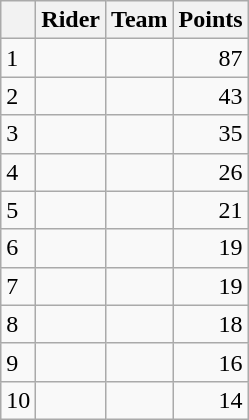<table class="wikitable">
<tr>
<th></th>
<th>Rider</th>
<th>Team</th>
<th>Points</th>
</tr>
<tr>
<td>1</td>
<td> </td>
<td></td>
<td align=right>87</td>
</tr>
<tr>
<td>2</td>
<td></td>
<td></td>
<td align=right>43</td>
</tr>
<tr>
<td>3</td>
<td></td>
<td></td>
<td align=right>35</td>
</tr>
<tr>
<td>4</td>
<td></td>
<td></td>
<td align=right>26</td>
</tr>
<tr>
<td>5</td>
<td></td>
<td></td>
<td align=right>21</td>
</tr>
<tr>
<td>6</td>
<td></td>
<td></td>
<td align=right>19</td>
</tr>
<tr>
<td>7</td>
<td></td>
<td></td>
<td align=right>19</td>
</tr>
<tr>
<td>8</td>
<td></td>
<td></td>
<td align=right>18</td>
</tr>
<tr>
<td>9</td>
<td></td>
<td></td>
<td align=right>16</td>
</tr>
<tr>
<td>10</td>
<td></td>
<td></td>
<td align=right>14</td>
</tr>
</table>
